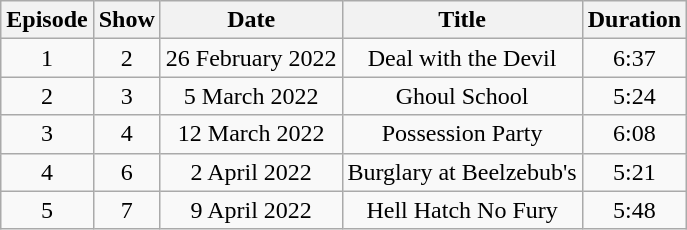<table class="wikitable" style="text-align: center;">
<tr>
<th>Episode</th>
<th>Show</th>
<th>Date</th>
<th>Title</th>
<th>Duration</th>
</tr>
<tr>
<td>1</td>
<td>2</td>
<td>26 February 2022</td>
<td>Deal with the Devil</td>
<td>6:37</td>
</tr>
<tr>
<td>2</td>
<td>3</td>
<td>5 March 2022</td>
<td>Ghoul School</td>
<td>5:24</td>
</tr>
<tr>
<td>3</td>
<td>4</td>
<td>12 March 2022</td>
<td>Possession Party</td>
<td>6:08</td>
</tr>
<tr>
<td>4</td>
<td>6</td>
<td>2 April 2022</td>
<td>Burglary at Beelzebub's</td>
<td>5:21</td>
</tr>
<tr>
<td>5</td>
<td>7</td>
<td>9 April 2022</td>
<td>Hell Hatch No Fury</td>
<td rowspan=2>5:48</td>
</tr>
</table>
